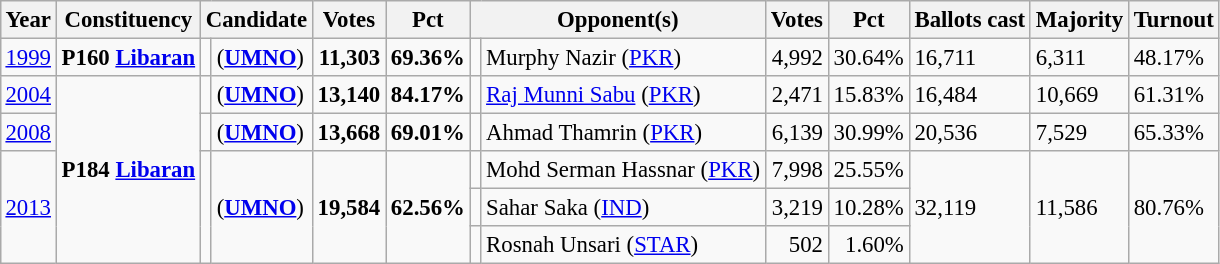<table class="wikitable" style="margin:0.5em ; font-size:95%">
<tr>
<th>Year</th>
<th>Constituency</th>
<th colspan=2>Candidate</th>
<th>Votes</th>
<th>Pct</th>
<th colspan=2>Opponent(s)</th>
<th>Votes</th>
<th>Pct</th>
<th>Ballots cast</th>
<th>Majority</th>
<th>Turnout</th>
</tr>
<tr>
<td><a href='#'>1999</a></td>
<td><strong>P160 <a href='#'>Libaran</a></strong></td>
<td></td>
<td> (<a href='#'><strong>UMNO</strong></a>)</td>
<td align="right"><strong>11,303</strong></td>
<td><strong>69.36%</strong></td>
<td></td>
<td>Murphy Nazir (<a href='#'>PKR</a>)</td>
<td align="right">4,992</td>
<td>30.64%</td>
<td>16,711</td>
<td>6,311</td>
<td>48.17%</td>
</tr>
<tr>
<td><a href='#'>2004</a></td>
<td rowspan=5><strong>P184 <a href='#'>Libaran</a></strong></td>
<td></td>
<td> (<a href='#'><strong>UMNO</strong></a>)</td>
<td align="right"><strong>13,140</strong></td>
<td><strong>84.17%</strong></td>
<td></td>
<td><a href='#'>Raj Munni Sabu</a> (<a href='#'>PKR</a>)</td>
<td align="right">2,471</td>
<td>15.83%</td>
<td>16,484</td>
<td>10,669</td>
<td>61.31%</td>
</tr>
<tr>
<td><a href='#'>2008</a></td>
<td></td>
<td> (<a href='#'><strong>UMNO</strong></a>)</td>
<td align="right"><strong>13,668</strong></td>
<td><strong>69.01%</strong></td>
<td></td>
<td>Ahmad Thamrin (<a href='#'>PKR</a>)</td>
<td align="right">6,139</td>
<td>30.99%</td>
<td>20,536</td>
<td>7,529</td>
<td>65.33%</td>
</tr>
<tr>
<td rowspan=3><a href='#'>2013</a></td>
<td rowspan=3 ></td>
<td rowspan=3> (<a href='#'><strong>UMNO</strong></a>)</td>
<td rowspan=3 align="right"><strong>19,584</strong></td>
<td rowspan=3><strong>62.56%</strong></td>
<td></td>
<td>Mohd Serman Hassnar (<a href='#'>PKR</a>)</td>
<td align="right">7,998</td>
<td>25.55%</td>
<td rowspan=3>32,119</td>
<td rowspan=3>11,586</td>
<td rowspan=3>80.76%</td>
</tr>
<tr>
<td></td>
<td>Sahar Saka (<a href='#'>IND</a>)</td>
<td align="right">3,219</td>
<td>10.28%</td>
</tr>
<tr>
<td></td>
<td>Rosnah Unsari (<a href='#'>STAR</a>)</td>
<td align="right">502</td>
<td align="right">1.60%</td>
</tr>
</table>
